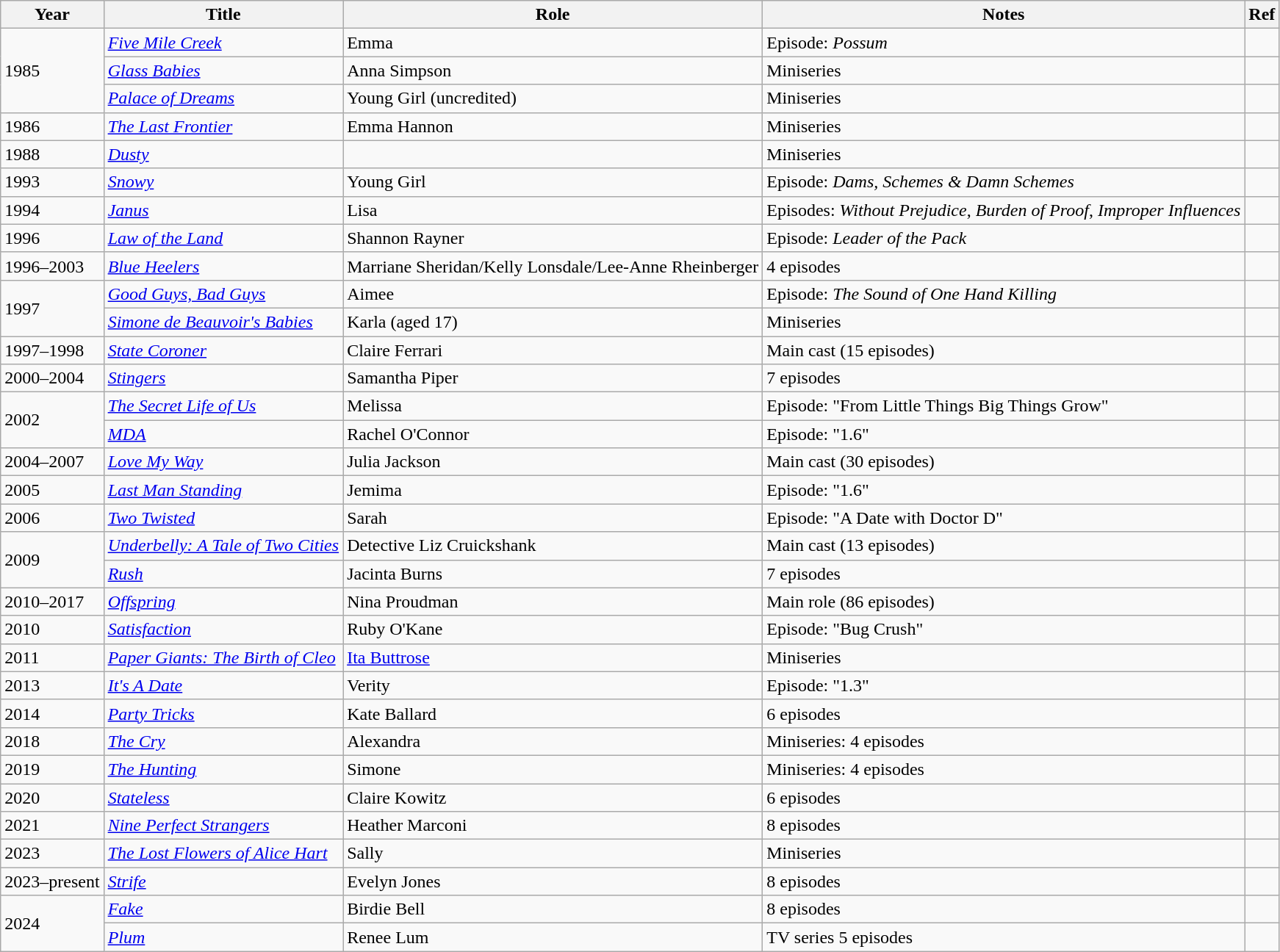<table class="wikitable">
<tr Love My Way>
<th>Year</th>
<th>Title</th>
<th>Role</th>
<th>Notes</th>
<th>Ref</th>
</tr>
<tr>
<td rowspan="3">1985</td>
<td><em><a href='#'>Five Mile Creek</a></em></td>
<td>Emma</td>
<td>Episode:  <em>Possum</em></td>
<td></td>
</tr>
<tr>
<td><em><a href='#'>Glass Babies</a></em></td>
<td>Anna Simpson</td>
<td>Miniseries</td>
<td></td>
</tr>
<tr>
<td><em><a href='#'>Palace of Dreams</a></em></td>
<td>Young Girl (uncredited)</td>
<td>Miniseries</td>
<td></td>
</tr>
<tr>
<td rowspan="1">1986</td>
<td><em><a href='#'>The Last Frontier</a></em></td>
<td>Emma Hannon</td>
<td>Miniseries</td>
<td></td>
</tr>
<tr>
<td rowspan="1">1988</td>
<td><em><a href='#'>Dusty</a></em></td>
<td></td>
<td>Miniseries</td>
<td></td>
</tr>
<tr>
<td rowspan="1">1993</td>
<td><em><a href='#'>Snowy</a></em></td>
<td>Young Girl</td>
<td>Episode:  <em>Dams, Schemes & Damn Schemes</em></td>
<td></td>
</tr>
<tr>
<td rowspan="1">1994</td>
<td><em><a href='#'>Janus</a></em></td>
<td>Lisa</td>
<td>Episodes: <em>Without Prejudice</em>,  <em>Burden of Proof</em>, <em>Improper Influences</em></td>
<td></td>
</tr>
<tr>
<td rowspan="1">1996</td>
<td><em><a href='#'>Law of the Land</a></em></td>
<td>Shannon Rayner</td>
<td>Episode: <em>Leader of the Pack</em></td>
<td></td>
</tr>
<tr>
<td rowspan="1">1996–2003</td>
<td><em><a href='#'>Blue Heelers</a></em></td>
<td>Marriane Sheridan/Kelly Lonsdale/Lee-Anne Rheinberger</td>
<td>4 episodes</td>
<td></td>
</tr>
<tr>
<td rowspan="2">1997</td>
<td><em><a href='#'>Good Guys, Bad Guys</a></em></td>
<td>Aimee</td>
<td>Episode:  <em>The Sound of One Hand Killing</em></td>
<td></td>
</tr>
<tr>
<td><em><a href='#'>Simone de Beauvoir's Babies</a></em></td>
<td>Karla (aged 17)</td>
<td>Miniseries</td>
<td></td>
</tr>
<tr>
<td rowspan="1">1997–1998</td>
<td><em><a href='#'>State Coroner</a></em></td>
<td>Claire Ferrari</td>
<td>Main cast (15 episodes)</td>
<td></td>
</tr>
<tr>
<td rowspan="1">2000–2004</td>
<td><em><a href='#'>Stingers</a></em></td>
<td>Samantha Piper</td>
<td>7 episodes</td>
<td></td>
</tr>
<tr>
<td rowspan="2">2002</td>
<td><em><a href='#'>The Secret Life of Us</a></em></td>
<td>Melissa</td>
<td>Episode: "From Little Things Big Things Grow"</td>
<td></td>
</tr>
<tr>
<td><em><a href='#'>MDA</a></em></td>
<td>Rachel O'Connor</td>
<td>Episode: "1.6"</td>
<td></td>
</tr>
<tr>
<td rowspan="1">2004–2007</td>
<td><em><a href='#'>Love My Way</a></em></td>
<td>Julia Jackson</td>
<td>Main cast (30 episodes)</td>
<td></td>
</tr>
<tr>
<td rowspan="1">2005</td>
<td><em><a href='#'>Last Man Standing</a></em></td>
<td>Jemima</td>
<td>Episode: "1.6"</td>
<td></td>
</tr>
<tr>
<td rowspan="1">2006</td>
<td><em><a href='#'>Two Twisted</a></em></td>
<td>Sarah</td>
<td>Episode: "A Date with Doctor D"</td>
<td></td>
</tr>
<tr>
<td rowspan="2">2009</td>
<td><em><a href='#'>Underbelly: A Tale of Two Cities</a></em></td>
<td>Detective Liz Cruickshank</td>
<td>Main cast (13 episodes)</td>
<td></td>
</tr>
<tr>
<td><em><a href='#'>Rush</a></em></td>
<td>Jacinta Burns</td>
<td>7 episodes</td>
<td></td>
</tr>
<tr>
<td rowspan="1">2010–2017</td>
<td><em><a href='#'>Offspring</a></em></td>
<td>Nina Proudman</td>
<td>Main role (86 episodes)</td>
<td></td>
</tr>
<tr>
<td rowspan="1">2010</td>
<td><em><a href='#'>Satisfaction</a></em></td>
<td>Ruby O'Kane</td>
<td>Episode: "Bug Crush"</td>
<td></td>
</tr>
<tr>
<td rowspan="1">2011</td>
<td><em><a href='#'>Paper Giants: The Birth of Cleo</a></em></td>
<td><a href='#'>Ita Buttrose</a></td>
<td>Miniseries</td>
<td></td>
</tr>
<tr>
<td rowspan="1">2013</td>
<td><em><a href='#'>It's A Date</a></em></td>
<td>Verity</td>
<td>Episode: "1.3"</td>
<td></td>
</tr>
<tr>
<td rowspan="1">2014</td>
<td><em><a href='#'>Party Tricks</a></em></td>
<td>Kate Ballard</td>
<td>6 episodes</td>
<td></td>
</tr>
<tr>
<td rowspan="1">2018</td>
<td><em><a href='#'>The Cry</a></em></td>
<td>Alexandra</td>
<td>Miniseries: 4 episodes</td>
<td></td>
</tr>
<tr>
<td rowspan="1">2019</td>
<td><em><a href='#'>The Hunting</a></em></td>
<td>Simone</td>
<td>Miniseries: 4 episodes</td>
<td></td>
</tr>
<tr>
<td rowspan="1">2020</td>
<td><em><a href='#'>Stateless</a></em></td>
<td>Claire Kowitz</td>
<td>6 episodes</td>
<td></td>
</tr>
<tr>
<td>2021</td>
<td><em><a href='#'>Nine Perfect Strangers</a></em></td>
<td>Heather Marconi</td>
<td>8 episodes</td>
<td></td>
</tr>
<tr>
<td>2023</td>
<td><em><a href='#'>The Lost Flowers of Alice Hart</a></em></td>
<td>Sally</td>
<td>Miniseries</td>
<td></td>
</tr>
<tr>
<td>2023–present</td>
<td><em><a href='#'>Strife</a></em></td>
<td>Evelyn Jones</td>
<td>8 episodes</td>
<td><em></em></td>
</tr>
<tr>
<td rowspan="2">2024</td>
<td><em><a href='#'>Fake</a></em></td>
<td>Birdie Bell</td>
<td>8 episodes</td>
<td></td>
</tr>
<tr>
<td><em><a href='#'>Plum</a></em></td>
<td>Renee Lum</td>
<td>TV series 5 episodes</td>
<td></td>
</tr>
</table>
